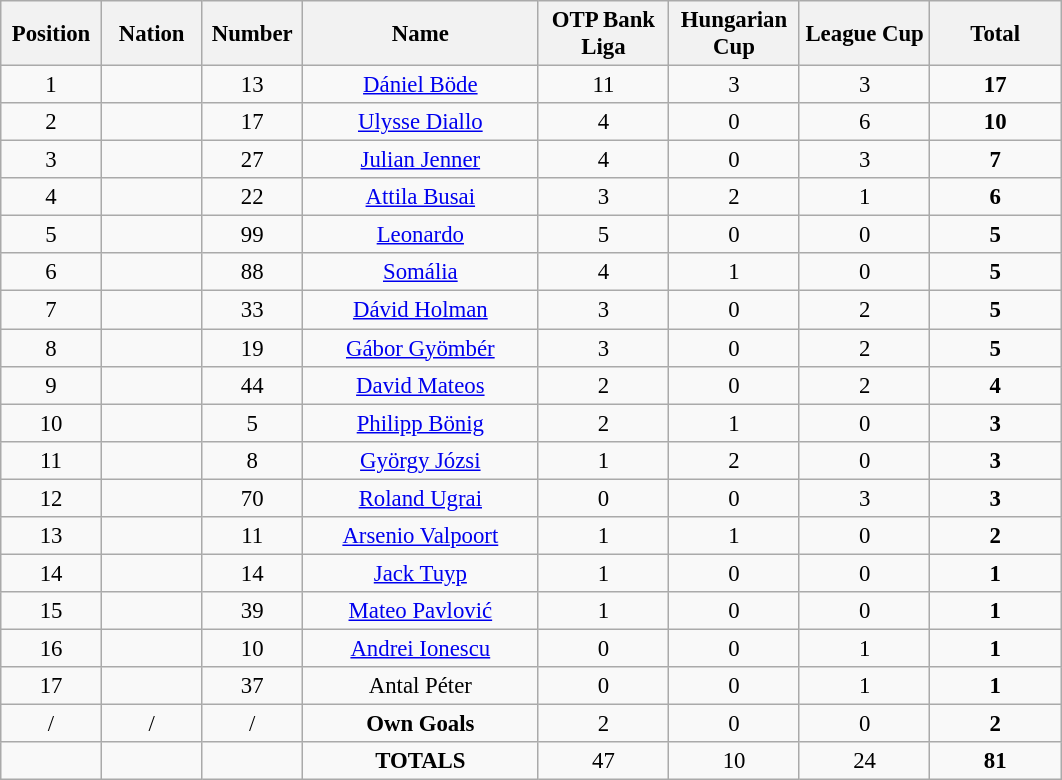<table class="wikitable" style="font-size: 95%; text-align: center;">
<tr>
<th width=60>Position</th>
<th width=60>Nation</th>
<th width=60>Number</th>
<th width=150>Name</th>
<th width=80>OTP Bank Liga</th>
<th width=80>Hungarian Cup</th>
<th width=80>League Cup</th>
<th width=80>Total</th>
</tr>
<tr>
<td>1</td>
<td></td>
<td>13</td>
<td><a href='#'>Dániel Böde</a></td>
<td>11</td>
<td>3</td>
<td>3</td>
<td><strong>17</strong></td>
</tr>
<tr>
<td>2</td>
<td></td>
<td>17</td>
<td><a href='#'>Ulysse Diallo</a></td>
<td>4</td>
<td>0</td>
<td>6</td>
<td><strong>10</strong></td>
</tr>
<tr>
<td>3</td>
<td></td>
<td>27</td>
<td><a href='#'>Julian Jenner</a></td>
<td>4</td>
<td>0</td>
<td>3</td>
<td><strong>7</strong></td>
</tr>
<tr>
<td>4</td>
<td></td>
<td>22</td>
<td><a href='#'>Attila Busai</a></td>
<td>3</td>
<td>2</td>
<td>1</td>
<td><strong>6</strong></td>
</tr>
<tr>
<td>5</td>
<td></td>
<td>99</td>
<td><a href='#'>Leonardo</a></td>
<td>5</td>
<td>0</td>
<td>0</td>
<td><strong>5</strong></td>
</tr>
<tr>
<td>6</td>
<td></td>
<td>88</td>
<td><a href='#'>Somália</a></td>
<td>4</td>
<td>1</td>
<td>0</td>
<td><strong>5</strong></td>
</tr>
<tr>
<td>7</td>
<td></td>
<td>33</td>
<td><a href='#'>Dávid Holman</a></td>
<td>3</td>
<td>0</td>
<td>2</td>
<td><strong>5</strong></td>
</tr>
<tr>
<td>8</td>
<td></td>
<td>19</td>
<td><a href='#'>Gábor Gyömbér</a></td>
<td>3</td>
<td>0</td>
<td>2</td>
<td><strong>5</strong></td>
</tr>
<tr>
<td>9</td>
<td></td>
<td>44</td>
<td><a href='#'>David Mateos</a></td>
<td>2</td>
<td>0</td>
<td>2</td>
<td><strong>4</strong></td>
</tr>
<tr>
<td>10</td>
<td></td>
<td>5</td>
<td><a href='#'>Philipp Bönig</a></td>
<td>2</td>
<td>1</td>
<td>0</td>
<td><strong>3</strong></td>
</tr>
<tr>
<td>11</td>
<td></td>
<td>8</td>
<td><a href='#'>György Józsi</a></td>
<td>1</td>
<td>2</td>
<td>0</td>
<td><strong>3</strong></td>
</tr>
<tr>
<td>12</td>
<td></td>
<td>70</td>
<td><a href='#'>Roland Ugrai</a></td>
<td>0</td>
<td>0</td>
<td>3</td>
<td><strong>3</strong></td>
</tr>
<tr>
<td>13</td>
<td></td>
<td>11</td>
<td><a href='#'>Arsenio Valpoort</a></td>
<td>1</td>
<td>1</td>
<td>0</td>
<td><strong>2</strong></td>
</tr>
<tr>
<td>14</td>
<td></td>
<td>14</td>
<td><a href='#'>Jack Tuyp</a></td>
<td>1</td>
<td>0</td>
<td>0</td>
<td><strong>1</strong></td>
</tr>
<tr>
<td>15</td>
<td></td>
<td>39</td>
<td><a href='#'>Mateo Pavlović</a></td>
<td>1</td>
<td>0</td>
<td>0</td>
<td><strong>1</strong></td>
</tr>
<tr>
<td>16</td>
<td></td>
<td>10</td>
<td><a href='#'>Andrei Ionescu</a></td>
<td>0</td>
<td>0</td>
<td>1</td>
<td><strong>1</strong></td>
</tr>
<tr>
<td>17</td>
<td></td>
<td>37</td>
<td>Antal Péter</td>
<td>0</td>
<td>0</td>
<td>1</td>
<td><strong>1</strong></td>
</tr>
<tr>
<td>/</td>
<td>/</td>
<td>/</td>
<td><strong>Own Goals</strong></td>
<td>2</td>
<td>0</td>
<td>0</td>
<td><strong>2</strong></td>
</tr>
<tr>
<td></td>
<td></td>
<td></td>
<td><strong>TOTALS</strong></td>
<td>47</td>
<td>10</td>
<td>24</td>
<td><strong>81</strong></td>
</tr>
</table>
